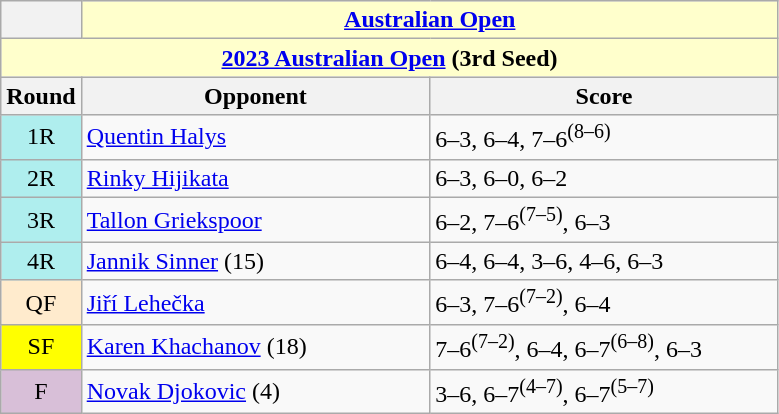<table class="wikitable collapsible collapsed">
<tr>
<th></th>
<th colspan=2 style="background:#ffc;"><a href='#'>Australian Open</a></th>
</tr>
<tr>
<th colspan=3 style="background:#ffc;"><a href='#'>2023 Australian Open</a> (3rd Seed)</th>
</tr>
<tr>
<th>Round</th>
<th width=225>Opponent</th>
<th width=225>Score</th>
</tr>
<tr>
<td style="text-align:center;background:#afeeee;">1R</td>
<td> <a href='#'>Quentin Halys</a></td>
<td>6–3, 6–4, 7–6<sup>(8–6)</sup></td>
</tr>
<tr>
<td style="text-align:center;background:#afeeee;">2R</td>
<td> <a href='#'>Rinky Hijikata</a></td>
<td>6–3, 6–0, 6–2</td>
</tr>
<tr>
<td style="text-align:center;background:#afeeee;">3R</td>
<td> <a href='#'>Tallon Griekspoor</a></td>
<td>6–2, 7–6<sup>(7–5)</sup>, 6–3</td>
</tr>
<tr>
<td style="text-align:center;background:#afeeee;">4R</td>
<td> <a href='#'>Jannik Sinner</a> (15)</td>
<td>6–4, 6–4, 3–6, 4–6, 6–3</td>
</tr>
<tr>
<td style="text-align:center;background:#ffebcd;">QF</td>
<td> <a href='#'>Jiří Lehečka</a></td>
<td>6–3, 7–6<sup>(7–2)</sup>, 6–4</td>
</tr>
<tr>
<td style="text-align:center;background:yellow;">SF</td>
<td> <a href='#'>Karen Khachanov</a> (18)</td>
<td>7–6<sup>(7–2)</sup>, 6–4, 6–7<sup>(6–8)</sup>, 6–3</td>
</tr>
<tr>
<td style="text-align:center; background:thistle;">F</td>
<td> <a href='#'>Novak Djokovic</a> (4)</td>
<td>3–6, 6–7<sup>(4–7)</sup>, 6–7<sup>(5–7)</sup></td>
</tr>
</table>
